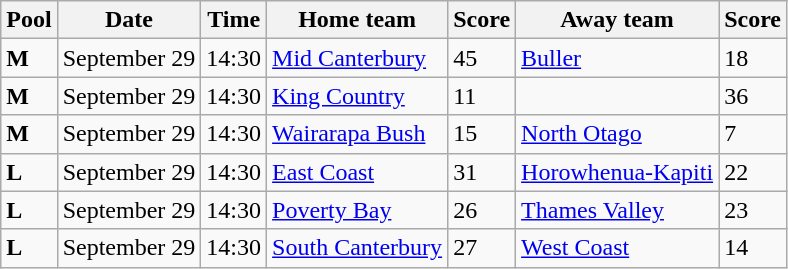<table class="wikitable">
<tr>
<th>Pool</th>
<th>Date</th>
<th>Time</th>
<th>Home team</th>
<th>Score</th>
<th>Away team</th>
<th>Score</th>
</tr>
<tr>
<td><strong>M</strong></td>
<td>September 29</td>
<td>14:30</td>
<td><a href='#'>Mid Canterbury</a></td>
<td>45</td>
<td><a href='#'>Buller</a></td>
<td>18</td>
</tr>
<tr>
<td><strong>M</strong></td>
<td>September 29</td>
<td>14:30</td>
<td><a href='#'>King Country</a></td>
<td>11</td>
<td></td>
<td>36</td>
</tr>
<tr>
<td><strong>M</strong></td>
<td>September 29</td>
<td>14:30</td>
<td><a href='#'>Wairarapa Bush</a></td>
<td>15</td>
<td><a href='#'>North Otago</a></td>
<td>7</td>
</tr>
<tr>
<td><strong>L</strong></td>
<td>September 29</td>
<td>14:30</td>
<td><a href='#'>East Coast</a></td>
<td>31</td>
<td><a href='#'>Horowhenua-Kapiti</a></td>
<td>22</td>
</tr>
<tr>
<td><strong>L</strong></td>
<td>September 29</td>
<td>14:30</td>
<td><a href='#'>Poverty Bay</a></td>
<td>26</td>
<td><a href='#'>Thames Valley</a></td>
<td>23</td>
</tr>
<tr>
<td><strong>L</strong></td>
<td>September 29</td>
<td>14:30</td>
<td><a href='#'>South Canterbury</a></td>
<td>27</td>
<td><a href='#'>West Coast</a></td>
<td>14</td>
</tr>
</table>
